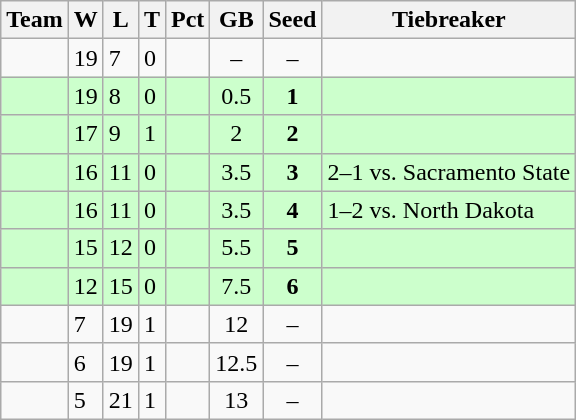<table class="wikitable">
<tr>
<th scope="col">Team</th>
<th scope="col">W</th>
<th scope="col">L</th>
<th scope="col">T</th>
<th scope="col">Pct</th>
<th scope="col">GB</th>
<th scope="col">Seed</th>
<th scope="col">Tiebreaker</th>
</tr>
<tr>
<td></td>
<td>19</td>
<td>7</td>
<td>0</td>
<td></td>
<td style="text-align: center">–</td>
<td style="text-align: center">–</td>
<td></td>
</tr>
<tr style="background: #ccffcc">
<td></td>
<td>19</td>
<td>8</td>
<td>0</td>
<td></td>
<td style="text-align: center">0.5</td>
<td style="text-align: center"><strong>1</strong></td>
<td></td>
</tr>
<tr style="background: #ccffcc">
<td></td>
<td>17</td>
<td>9</td>
<td>1</td>
<td></td>
<td style="text-align: center">2</td>
<td style="text-align: center"><strong>2</strong></td>
<td></td>
</tr>
<tr style="background: #ccffcc">
<td></td>
<td>16</td>
<td>11</td>
<td>0</td>
<td></td>
<td style="text-align: center">3.5</td>
<td style="text-align: center"><strong>3</strong></td>
<td>2–1 vs. Sacramento State</td>
</tr>
<tr style="background: #ccffcc">
<td></td>
<td>16</td>
<td>11</td>
<td>0</td>
<td></td>
<td style="text-align: center">3.5</td>
<td style="text-align: center"><strong>4</strong></td>
<td>1–2 vs. North Dakota</td>
</tr>
<tr style="background: #ccffcc">
<td></td>
<td>15</td>
<td>12</td>
<td>0</td>
<td></td>
<td style="text-align: center">5.5</td>
<td style="text-align: center"><strong>5</strong></td>
<td></td>
</tr>
<tr style="background: #ccffcc">
<td></td>
<td>12</td>
<td>15</td>
<td>0</td>
<td></td>
<td style="text-align: center">7.5</td>
<td style="text-align: center"><strong>6</strong></td>
<td></td>
</tr>
<tr>
<td></td>
<td>7</td>
<td>19</td>
<td>1</td>
<td></td>
<td style="text-align: center">12</td>
<td style="text-align: center">–</td>
<td></td>
</tr>
<tr>
<td></td>
<td>6</td>
<td>19</td>
<td>1</td>
<td></td>
<td style="text-align: center">12.5</td>
<td style="text-align: center">–</td>
<td></td>
</tr>
<tr>
<td></td>
<td>5</td>
<td>21</td>
<td>1</td>
<td></td>
<td style="text-align: center">13</td>
<td style="text-align: center">–</td>
<td></td>
</tr>
</table>
